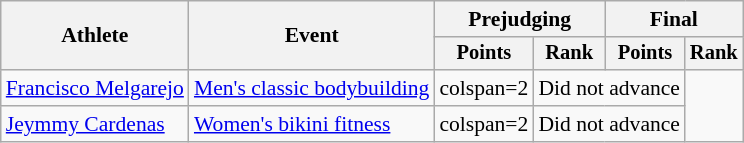<table class=wikitable style="font-size:90%">
<tr>
<th rowspan="2">Athlete</th>
<th rowspan="2">Event</th>
<th colspan="2">Prejudging</th>
<th colspan="2">Final</th>
</tr>
<tr style="font-size:95%">
<th>Points</th>
<th>Rank</th>
<th>Points</th>
<th>Rank</th>
</tr>
<tr align=center>
<td align=left><a href='#'>Francisco Melgarejo</a></td>
<td align=left><a href='#'>Men's classic bodybuilding</a></td>
<td>colspan=2 </td>
<td colspan=2>Did not advance</td>
</tr>
<tr align=center>
<td align=left><a href='#'>Jeymmy Cardenas</a></td>
<td align=left><a href='#'>Women's bikini fitness</a></td>
<td>colspan=2 </td>
<td colspan=2>Did not advance</td>
</tr>
</table>
